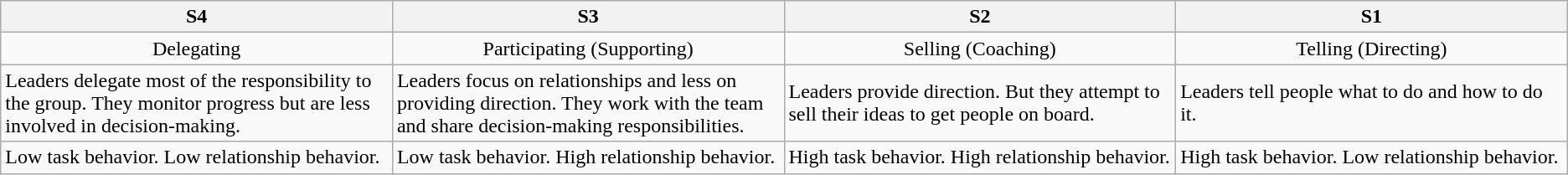<table class="wikitable">
<tr>
<th width="25%" align="center">S4</th>
<th width="25%" align="center">S3</th>
<th width="25%" align="center">S2</th>
<th width="25%" align="center">S1</th>
</tr>
<tr>
<td align="center">Delegating</td>
<td align="center">Participating (Supporting)</td>
<td align="center">Selling (Coaching)</td>
<td align="center">Telling (Directing)</td>
</tr>
<tr>
<td>Leaders delegate most of the responsibility to the group. They monitor progress but are less involved in decision-making.</td>
<td>Leaders focus on relationships and less on providing direction. They work with the team and share decision-making responsibilities.</td>
<td>Leaders provide direction. But they attempt to sell their ideas to get people on board.</td>
<td>Leaders tell people what to do and how to do it.</td>
</tr>
<tr>
<td>Low task behavior. Low relationship behavior.</td>
<td>Low task behavior. High relationship behavior.</td>
<td>High task behavior. High relationship behavior.</td>
<td>High task behavior. Low relationship behavior.</td>
</tr>
</table>
